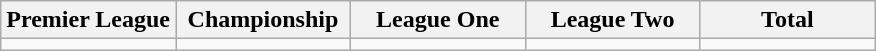<table class="wikitable">
<tr>
<th width="20%">Premier League</th>
<th width="20%">Championship</th>
<th width="20%">League One</th>
<th width="20%">League Two</th>
<th width="20%">Total</th>
</tr>
<tr>
<td></td>
<td></td>
<td></td>
<td></td>
<td></td>
</tr>
</table>
